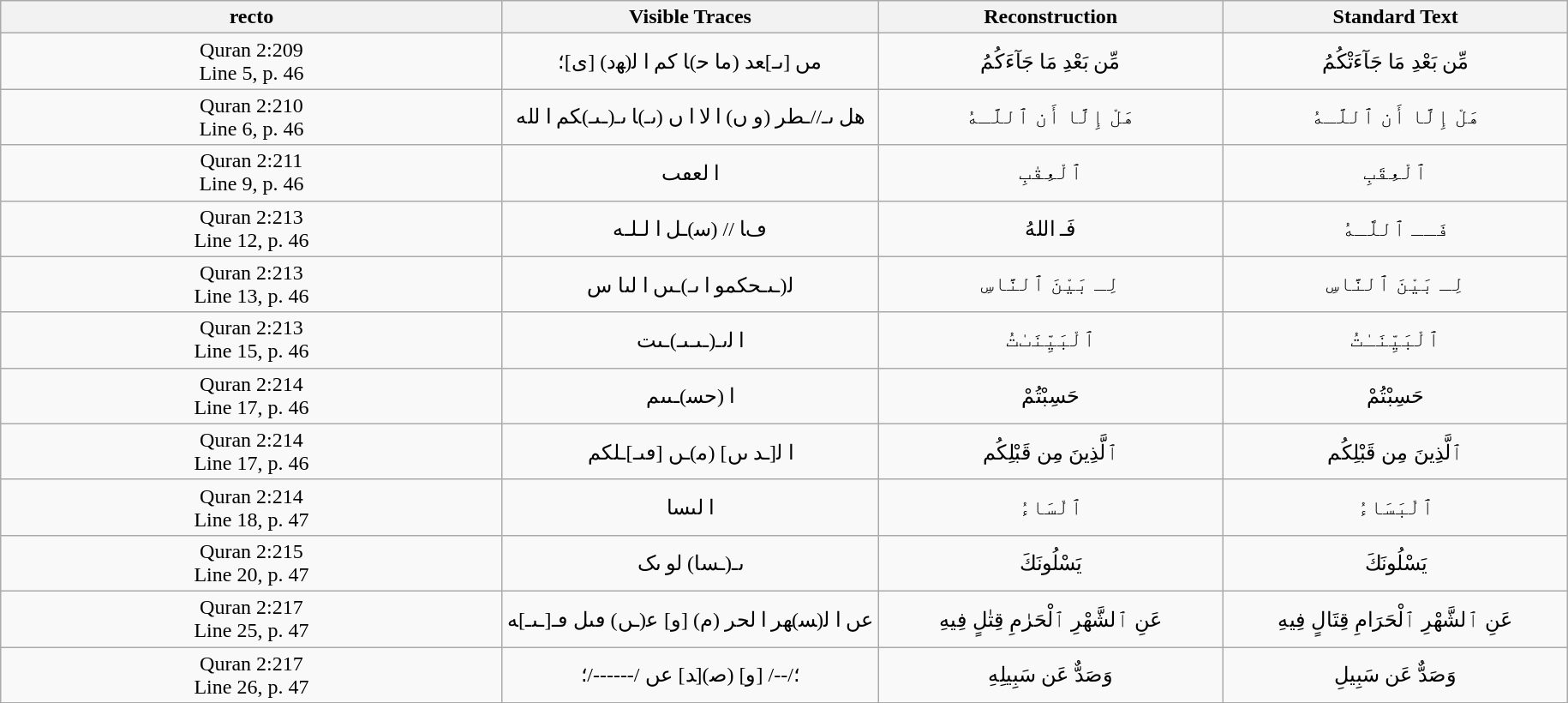<table class="wikitable" style="text-align:center;">
<tr>
<th scope="col" width="32%">recto</th>
<th scope="col" width="24%">Visible Traces</th>
<th scope="col" width="22%">Reconstruction</th>
<th scope="col" width="22%">Standard Text</th>
</tr>
<tr>
<td>Quran 2:209 <br><span>Line 5, p. 46</span></td>
<td>مں [ٮـ]ﻌﺪ (ما ﺣ)ﺎ کم ا ﻟ(ﻬد) [ی]؛</td>
<td>مِّن بَعْدِ مَا جَآءَكُمُ </td>
<td>مِّن بَعْدِ مَا جَآءَتْكُمُ </td>
</tr>
<tr>
<td>Quran 2:210 <br><span>Line 6, p. 46</span></td>
<td>هل ٮـ//ـﻄﺮ (و ﮞ) ا لا ا ﮞ (ٮـ)ﺎ ٮـ(ـٮـ)ﮑﻢ ا ﻟﻠﻪ</td>
<td>هَلْ  إِلَّا أَن  ٱللَّـهُ</td>
<td>هَلْ  إِلَّا أَن  ٱللَّـهُ</td>
</tr>
<tr>
<td>Quran 2:211 <br><span>Line 9, p. 46</span></td>
<td>ا لعڡٮ</td>
<td>ٱلْعِقٰبِ</td>
<td>ٱلْعِقَبِ</td>
</tr>
<tr>
<td>Quran 2:213 <br><span>Line 12, p. 46</span></td>
<td>ڡﺎ // (ﺳ)ـﻞ ا لـلـه</td>
<td>فَـ اللهُ</td>
<td>فَــ ٱللَّـهُ</td>
</tr>
<tr>
<td>Quran 2:213 <br><span>Line 13, p. 46</span></td>
<td>ﻟ(ـٮـحکمو ا ٮـ)ـٮں ا لٮا س</td>
<td>لِـ بَيْنَ ٱلنَّاسِ</td>
<td>لِـ بَيْنَ ٱلنَّاسِ</td>
</tr>
<tr>
<td>Quran 2:213 <br><span>Line 15, p. 46</span></td>
<td>ا ﻟٮـ(ـٮـٮـ)ـٮت</td>
<td>ٱلْبَيِّنَٮٰتُ</td>
<td>ٱلْبَيِّنَـٰتُ </td>
</tr>
<tr>
<td>Quran 2:214 <br><span>Line 17, p. 46</span></td>
<td>ا (ﺣﺴ)ـٮٮم</td>
<td> حَسِبْتُمْ</td>
<td> حَسِبْتُمْ</td>
</tr>
<tr>
<td>Quran 2:214 <br><span>Line 17, p. 46</span></td>
<td>ا ﻟ[ـﺪ ٮں] (ﻣ)ـﮟ [ٯٮـ]ـلکم</td>
<td>ٱلَّذِينَ مِن قَبْلِكُم</td>
<td>ٱلَّذِينَ  مِن قَبْلِكُم</td>
</tr>
<tr>
<td>Quran 2:214 <br><span>Line 18, p. 47</span></td>
<td>ا لٮسا</td>
<td>ٱلْسَاءُ</td>
<td>ٱلْبَسَاءُ</td>
</tr>
<tr>
<td>Quran 2:215 <br><span>Line 20, p. 47</span></td>
<td>ٮـ(ـسا) لو ٮک</td>
<td>يَسْلُونَكَ</td>
<td>يَسْلُونَكَ</td>
</tr>
<tr>
<td>Quran 2:217 <br><span>Line 25, p. 47</span></td>
<td>عں ا ﻟ(ﺴ)ﻬﺮ ا لحر (م) [و] ﻋ(ـں) ٯٮل ڡـ[ـٮـ]ﻪ</td>
<td>عَنِ ٱلشَّهْرِ ٱلْحَرٰمِ  قِتٰلٍ فِيهِ</td>
<td>عَنِ ٱلشَّهْرِ ٱلْحَرَامِ قِتَالٍ فِيهِ</td>
</tr>
<tr>
<td>Quran 2:217 <br><span>Line 26, p. 47</span></td>
<td>؛/--/ [و] (ﺻ)[ﺪ] عں /------/؛</td>
<td>وَصَدٌّ عَن سَبِيلِهِ</td>
<td>وَصَدٌّ عَن سَبِيلِ </td>
</tr>
<tr>
</tr>
</table>
